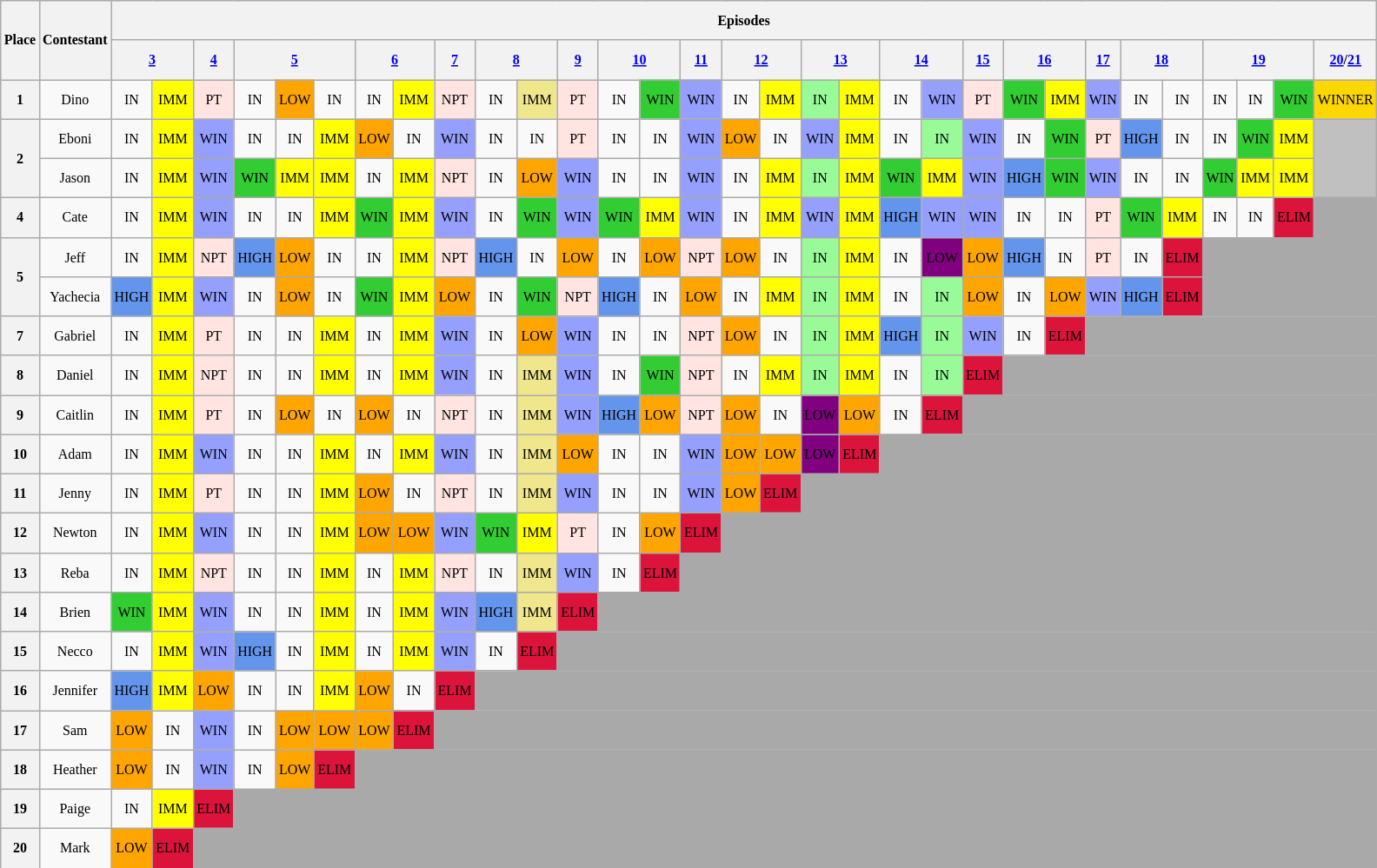<table class="wikitable" style="text-align: center; font-size: 8pt; line-height:25px;">
<tr>
<th rowspan="2">Place</th>
<th rowspan="2">Contestant</th>
<th colspan="31">Episodes</th>
</tr>
<tr>
<th colspan="2"><a href='#'>3</a></th>
<th><a href='#'>4</a></th>
<th colspan="3"><a href='#'>5</a></th>
<th colspan="2"><a href='#'>6</a></th>
<th><a href='#'>7</a></th>
<th colspan="2"><a href='#'>8</a></th>
<th><a href='#'>9</a></th>
<th colspan="2"><a href='#'>10</a></th>
<th><a href='#'>11</a></th>
<th colspan="2"><a href='#'>12</a></th>
<th colspan="2"><a href='#'>13</a></th>
<th colspan="2"><a href='#'>14</a></th>
<th><a href='#'>15</a></th>
<th colspan="2"><a href='#'>16</a></th>
<th><a href='#'>17</a></th>
<th colspan="2"><a href='#'>18</a></th>
<th colspan="3"><a href='#'>19</a></th>
<th><a href='#'>20</a>/<a href='#'>21</a></th>
</tr>
<tr>
<th>1</th>
<td>Dino</td>
<td>IN</td>
<td style="background:yellow">IMM</td>
<td style="background:mistyrose;">PT</td>
<td>IN</td>
<td style="background:orange;">LOW</td>
<td>IN</td>
<td>IN</td>
<td style="background:yellow;">IMM</td>
<td style="background:mistyrose;">NPT</td>
<td>IN</td>
<td style="background:khaki;">IMM</td>
<td style="background:mistyrose;">PT</td>
<td>IN</td>
<td style=background:limegreen;">WIN</td>
<td style="background:#959FFD;">WIN</td>
<td>IN</td>
<td style="background:yellow;">IMM</td>
<td style="background:palegreen;">IN</td>
<td style="background:yellow;">IMM</td>
<td>IN</td>
<td style="background:#959FFD;">WIN</td>
<td style="background:mistyrose;">PT</td>
<td style=background:limegreen;">WIN</td>
<td style="background:yellow;">IMM</td>
<td style="background:#959FFD;">WIN</td>
<td>IN</td>
<td>IN</td>
<td>IN</td>
<td>IN</td>
<td style=background:limegreen;">WIN</td>
<td style="background:gold;">WINNER</td>
</tr>
<tr>
<th rowspan=2>2</th>
<td>Eboni</td>
<td>IN</td>
<td style="background:yellow">IMM</td>
<td style="background:#959FFD;">WIN</td>
<td>IN</td>
<td>IN</td>
<td style="background:yellow;">IMM</td>
<td style="background:orange;">LOW</td>
<td>IN</td>
<td style="background:#959FFD;">WIN</td>
<td>IN</td>
<td>IN</td>
<td style="background:mistyrose;">PT</td>
<td>IN</td>
<td>IN</td>
<td style="background:#959FFD;">WIN</td>
<td style="background:orange;">LOW</td>
<td>IN</td>
<td style="background:#959FFD;">WIN</td>
<td style="background:yellow;">IMM</td>
<td>IN</td>
<td style="background:palegreen;">IN</td>
<td style="background:#959FFD;">WIN</td>
<td>IN</td>
<td style=background:limegreen;">WIN</td>
<td style="background:mistyrose;">PT</td>
<td style="background:cornflowerblue;">HIGH</td>
<td>IN</td>
<td>IN</td>
<td style=background:limegreen;">WIN</td>
<td style="background:yellow;">IMM</td>
<td style="background:silver;" rowspan="2"></td>
</tr>
<tr>
<td>Jason</td>
<td>IN</td>
<td style="background:yellow">IMM</td>
<td style="background:#959FFD;">WIN</td>
<td style="background:limegreen;">WIN</td>
<td style="background:yellow">IMM</td>
<td style="background:yellow;">IMM</td>
<td>IN</td>
<td style="background:yellow;">IMM</td>
<td style="background:mistyrose;">NPT</td>
<td>IN</td>
<td style="background:orange;">LOW</td>
<td style="background:#959FFD;">WIN</td>
<td>IN</td>
<td>IN</td>
<td style="background:#959FFD;">WIN</td>
<td>IN</td>
<td style="background:yellow;">IMM</td>
<td style="background:palegreen;">IN</td>
<td style="background:yellow;">IMM</td>
<td style="background:limegreen;">WIN</td>
<td style="background:yellow">IMM</td>
<td style="background:#959FFD;">WIN</td>
<td style="background:cornflowerblue;">HIGH</td>
<td style="background:limegreen;">WIN</td>
<td style="background:#959FFD;">WIN</td>
<td>IN</td>
<td>IN</td>
<td style=background:limegreen;">WIN</td>
<td style="background:yellow;">IMM</td>
<td style="background:yellow;">IMM</td>
</tr>
<tr>
<th>4</th>
<td>Cate</td>
<td>IN</td>
<td style="background:yellow">IMM</td>
<td style="background:#959FFD;">WIN</td>
<td>IN</td>
<td>IN</td>
<td style="background:yellow;">IMM</td>
<td style="background:limegreen;">WIN</td>
<td style="background:yellow;">IMM</td>
<td style="background:#959FFD;">WIN</td>
<td>IN</td>
<td style="background:limegreen;">WIN</td>
<td style="background:#959FFD;">WIN</td>
<td style="background:limegreen;">WIN</td>
<td style="background:yellow;">IMM</td>
<td style="background:#959FFD;">WIN</td>
<td>IN</td>
<td style="background:yellow;">IMM</td>
<td style="background:#959FFD;">WIN</td>
<td style="background:yellow;">IMM</td>
<td style="background:cornflowerblue;">HIGH</td>
<td style="background:#959FFD;">WIN</td>
<td style="background:#959FFD;">WIN</td>
<td>IN</td>
<td>IN</td>
<td style="background:mistyrose;">PT</td>
<td style="background:limegreen;">WIN</td>
<td style="background:yellow;">IMM</td>
<td>IN</td>
<td>IN</td>
<td style="background:crimson;">ELIM</td>
<td style="background:darkgrey;"></td>
</tr>
<tr>
<th rowspan=2>5</th>
<td>Jeff</td>
<td>IN</td>
<td style="background:yellow">IMM</td>
<td style="background:mistyrose;">NPT</td>
<td style="background:cornflowerblue;">HIGH</td>
<td style="background:orange;">LOW</td>
<td>IN</td>
<td>IN</td>
<td style="background:yellow;">IMM</td>
<td style="background:mistyrose;">NPT</td>
<td style="background:cornflowerblue;">HIGH</td>
<td>IN</td>
<td style="background:orange;">LOW</td>
<td>IN</td>
<td style="background:orange;">LOW</td>
<td style="background:mistyrose;">NPT</td>
<td style="background:orange;">LOW</td>
<td>IN</td>
<td style="background:palegreen;">IN</td>
<td style="background:yellow;">IMM</td>
<td>IN</td>
<td style="background:purple;">LOW</td>
<td style="background:orange;">LOW</td>
<td style="background:cornflowerblue;">HIGH</td>
<td>IN</td>
<td style="background:mistyrose;">PT</td>
<td>IN</td>
<td style="background:crimson;">ELIM</td>
<td colspan="4" style="background:darkgrey;"></td>
</tr>
<tr>
<td>Yachecia</td>
<td style="background:cornflowerblue;">HIGH</td>
<td style="background:yellow">IMM</td>
<td style="background:#959FFD;">WIN</td>
<td>IN</td>
<td style="background:orange;">LOW</td>
<td>IN</td>
<td style="background:limegreen;">WIN</td>
<td style="background:yellow;">IMM</td>
<td style="background:orange;">LOW</td>
<td>IN</td>
<td style="background:limegreen;">WIN</td>
<td style="background:mistyrose;">NPT</td>
<td style="background:cornflowerblue;">HIGH</td>
<td>IN</td>
<td style="background:orange;">LOW</td>
<td>IN</td>
<td style="background:yellow;">IMM</td>
<td style="background:palegreen;">IN</td>
<td style="background:yellow;">IMM</td>
<td>IN</td>
<td style="background:palegreen;">IN</td>
<td style="background:orange;">LOW</td>
<td>IN</td>
<td style="background:orange;">LOW</td>
<td style="background:#959FFD;">WIN</td>
<td style="background:cornflowerblue;">HIGH</td>
<td style="background:crimson;">ELIM</td>
<td colspan="4" style="background:darkgrey;"></td>
</tr>
<tr>
<th>7</th>
<td>Gabriel</td>
<td>IN</td>
<td style="background:yellow">IMM</td>
<td style="background:mistyrose;">PT</td>
<td>IN</td>
<td>IN</td>
<td style="background:yellow;">IMM</td>
<td>IN</td>
<td style="background:yellow">IMM</td>
<td style="background:#959FFD;">WIN</td>
<td>IN</td>
<td style="background:orange;">LOW</td>
<td style="background:#959FFD;">WIN</td>
<td>IN</td>
<td>IN</td>
<td style="background:mistyrose;">NPT</td>
<td style="background:orange;">LOW</td>
<td>IN</td>
<td style="background:palegreen;">IN</td>
<td style="background:yellow;">IMM</td>
<td style="background:cornflowerblue;">HIGH</td>
<td style="background:palegreen;">IN</td>
<td style="background:#959FFD;">WIN</td>
<td>IN</td>
<td style="background:crimson;">ELIM</td>
<td style="background:darkgrey;" colspan="7"></td>
</tr>
<tr>
<th>8</th>
<td>Daniel</td>
<td>IN</td>
<td style="background:yellow">IMM</td>
<td style="background:mistyrose;">NPT</td>
<td>IN</td>
<td>IN</td>
<td style="background:yellow;">IMM</td>
<td>IN</td>
<td style="background:yellow;">IMM</td>
<td style="background:#959FFD;">WIN</td>
<td>IN</td>
<td style="background:khaki;">IMM</td>
<td style="background:#959FFD;">WIN</td>
<td>IN</td>
<td style="background:limegreen;">WIN</td>
<td style="background:mistyrose;">NPT</td>
<td>IN</td>
<td style="background:yellow;">IMM</td>
<td style="background:palegreen;">IN</td>
<td style="background:yellow;">IMM</td>
<td>IN</td>
<td style="background:palegreen;">IN</td>
<td style="background:crimson;">ELIM</td>
<td colspan="9" style="background:darkgrey;"></td>
</tr>
<tr>
<th>9</th>
<td>Caitlin</td>
<td>IN</td>
<td style="background:yellow;">IMM</td>
<td style="background:mistyrose;">PT</td>
<td>IN</td>
<td style="background:orange;">LOW</td>
<td>IN</td>
<td style="background:orange;">LOW</td>
<td>IN</td>
<td style="background:mistyrose;">NPT</td>
<td>IN</td>
<td style="background:khaki;">IMM</td>
<td style="background:#959FFD;">WIN</td>
<td style="background:cornflowerblue;">HIGH</td>
<td style="background:orange;">LOW</td>
<td style="background:mistyrose;">NPT</td>
<td style="background:orange;">LOW</td>
<td>IN</td>
<td style="background:purple;">LOW</td>
<td style="background:orange;">LOW</td>
<td>IN</td>
<td style="background:crimson;">ELIM</td>
<td colspan="10" style="background:darkgrey;"></td>
</tr>
<tr>
<th>10</th>
<td>Adam</td>
<td>IN</td>
<td style="background:yellow">IMM</td>
<td style="background:#959FFD;">WIN</td>
<td>IN</td>
<td>IN</td>
<td style="background:yellow;">IMM</td>
<td>IN</td>
<td style="background:yellow;">IMM</td>
<td style="background:#959FFD;">WIN</td>
<td>IN</td>
<td style="background:khaki;">IMM</td>
<td style="background:orange;">LOW</td>
<td>IN</td>
<td>IN</td>
<td style="background:#959FFD;">WIN</td>
<td style="background:orange;">LOW</td>
<td style="background:orange;">LOW</td>
<td style="background:purple;">LOW</td>
<td style="background:crimson;">ELIM</td>
<td colspan="12" style="background:darkgrey;"></td>
</tr>
<tr>
<th>11</th>
<td>Jenny</td>
<td>IN</td>
<td style="background:yellow">IMM</td>
<td style="background:mistyrose;">PT</td>
<td>IN</td>
<td>IN</td>
<td style="background:yellow;">IMM</td>
<td style="background:orange;">LOW</td>
<td>IN</td>
<td style="background:mistyrose;">NPT</td>
<td>IN</td>
<td style="background:khaki;">IMM</td>
<td style="background:#959FFD;">WIN</td>
<td>IN</td>
<td>IN</td>
<td style="background:#959FFD;">WIN</td>
<td style="background:orange;">LOW</td>
<td style="background:crimson;">ELIM</td>
<td colspan="14" style="background:darkgrey;"></td>
</tr>
<tr>
<th>12</th>
<td>Newton</td>
<td>IN</td>
<td style="background:yellow">IMM</td>
<td style="background:#959FFD;">WIN</td>
<td>IN</td>
<td>IN</td>
<td style="background:yellow;">IMM</td>
<td style="background:orange;">LOW</td>
<td style="background:orange;">LOW</td>
<td style="background:#959FFD;">WIN</td>
<td style="background:limegreen;">WIN</td>
<td style="background:yellow;">IMM</td>
<td style="background:mistyrose;">PT</td>
<td>IN</td>
<td style="background:orange;">LOW</td>
<td style="background:crimson;">ELIM</td>
<td colspan="16" style="background:darkgrey;"></td>
</tr>
<tr>
<th>13</th>
<td>Reba</td>
<td>IN</td>
<td style="background:yellow">IMM</td>
<td style="background:mistyrose;">NPT</td>
<td>IN</td>
<td>IN</td>
<td style="background:yellow;">IMM</td>
<td>IN</td>
<td style="background:yellow;">IMM</td>
<td style="background:mistyrose;">NPT</td>
<td>IN</td>
<td style="background:khaki;">IMM</td>
<td style="background:#959FFD;">WIN</td>
<td>IN</td>
<td style="background:crimson;">ELIM</td>
<td colspan="17" style="background:darkgrey;"></td>
</tr>
<tr>
<th>14</th>
<td>Brien</td>
<td style="background:limegreen;">WIN</td>
<td style="background:yellow">IMM</td>
<td style="background:#959FFD;">WIN</td>
<td>IN</td>
<td>IN</td>
<td style="background:yellow;">IMM</td>
<td>IN</td>
<td style="background:yellow;">IMM</td>
<td style="background:#959FFD;">WIN</td>
<td style="background:cornflowerblue;">HIGH</td>
<td style="background:khaki;">IMM</td>
<td style="background:crimson;">ELIM</td>
<td colspan="19" style="background:darkgrey;"></td>
</tr>
<tr>
<th>15</th>
<td>Necco</td>
<td>IN</td>
<td style="background:yellow">IMM</td>
<td style="background:#959FFD;">WIN</td>
<td style="background:cornflowerblue;">HIGH</td>
<td>IN</td>
<td style="background:yellow;">IMM</td>
<td>IN</td>
<td style="background:yellow;">IMM</td>
<td style="background:#959FFD;">WIN</td>
<td>IN</td>
<td style="background:crimson;">ELIM</td>
<td colspan="20" style="background:darkgrey;"></td>
</tr>
<tr>
<th>16</th>
<td>Jennifer</td>
<td style="background:cornflowerblue;">HIGH</td>
<td style="background:yellow">IMM</td>
<td style="background:orange;">LOW</td>
<td>IN</td>
<td>IN</td>
<td style="background:yellow;">IMM</td>
<td style="background:orange;">LOW</td>
<td>IN</td>
<td style="background:crimson;">ELIM</td>
<td colspan="22" style="background:darkgrey;"></td>
</tr>
<tr>
<th>17</th>
<td>Sam</td>
<td style="background:orange;">LOW</td>
<td>IN</td>
<td style="background:#959FFD;">WIN</td>
<td>IN</td>
<td style="background:orange;">LOW</td>
<td style="background:orange;">LOW</td>
<td style="background:orange;">LOW</td>
<td style="background:crimson">ELIM</td>
<td colspan="23" style="background:darkgrey;"></td>
</tr>
<tr>
<th>18</th>
<td>Heather</td>
<td style="background:orange;">LOW</td>
<td>IN</td>
<td style="background:#959FFD;">WIN</td>
<td>IN</td>
<td style="background:orange;">LOW</td>
<td style="background:crimson">ELIM</td>
<td style="background:darkgrey;" colspan="25"></td>
</tr>
<tr>
<th>19</th>
<td>Paige</td>
<td>IN</td>
<td style="background:yellow">IMM</td>
<td style="background:crimson">ELIM</td>
<td style="background:darkgrey;" colspan="28"></td>
</tr>
<tr>
<th>20</th>
<td>Mark</td>
<td style="background:orange;">LOW</td>
<td style="background:crimson">ELIM</td>
<td style="background:darkgrey;" colspan="29"></td>
</tr>
</table>
